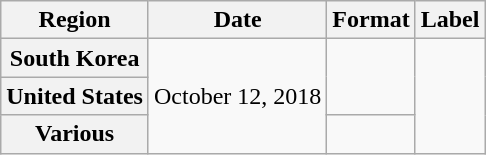<table class="wikitable plainrowheaders">
<tr>
<th>Region</th>
<th>Date</th>
<th>Format</th>
<th>Label</th>
</tr>
<tr>
<th scope="row">South Korea</th>
<td rowspan="3">October 12, 2018</td>
<td rowspan="2"></td>
<td rowspan="3"></td>
</tr>
<tr>
<th scope="row">United States</th>
</tr>
<tr>
<th scope="row">Various</th>
<td></td>
</tr>
</table>
